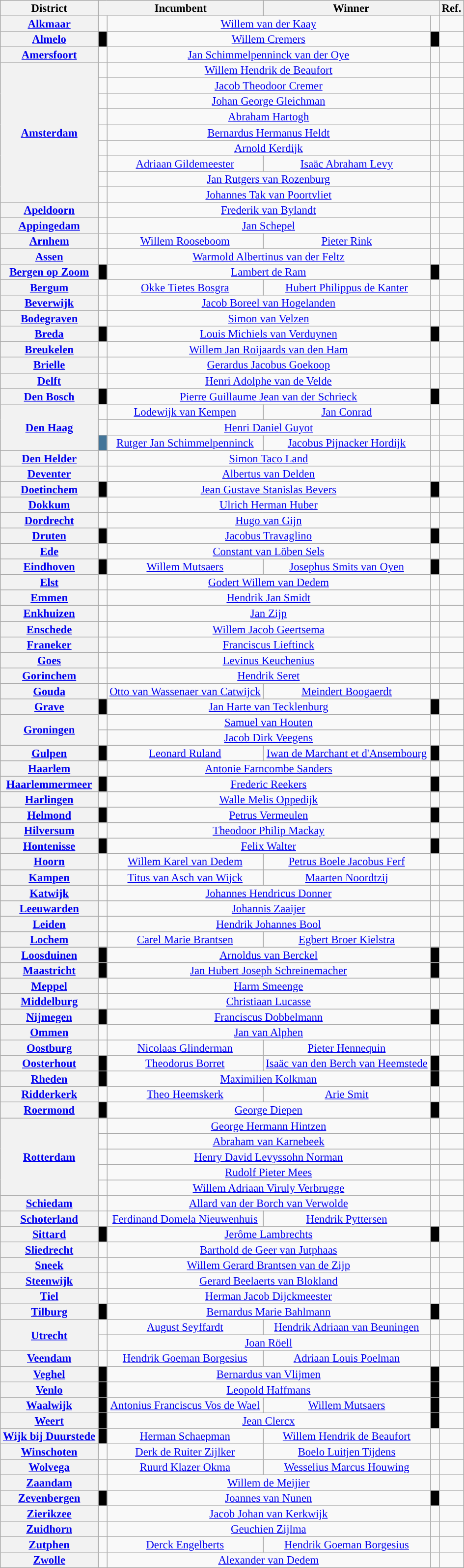<table class="wikitable" style="font-size:95%;line-height:14px;text-align:center">
<tr>
<th>District</th>
<th colspan=2>Incumbent</th>
<th colspan=2>Winner</th>
<th>Ref.</th>
</tr>
<tr>
<th><a href='#'>Alkmaar</a></th>
<td style="width:5px; background:"></td>
<td colspan=2><a href='#'>Willem van der Kaay</a></td>
<td style="width:5px; background:"></td>
<td></td>
</tr>
<tr>
<th><a href='#'>Almelo</a></th>
<td style="width:5px; background:black"></td>
<td colspan=2><a href='#'>Willem Cremers</a></td>
<td style="width:5px; background:black"></td>
<td></td>
</tr>
<tr>
<th><a href='#'>Amersfoort</a></th>
<td style="width:5px; background:"></td>
<td colspan=2><a href='#'>Jan Schimmelpenninck van der Oye</a></td>
<td style="width:5px; background:"></td>
<td></td>
</tr>
<tr>
<th rowspan=9><a href='#'>Amsterdam</a></th>
<td style="width:5px; background:"></td>
<td colspan=2><a href='#'>Willem Hendrik de Beaufort</a></td>
<td style="width:5px; background:"></td>
<td></td>
</tr>
<tr>
<td style="width:5px; background:"></td>
<td colspan=2><a href='#'>Jacob Theodoor Cremer</a></td>
<td style="width:5px; background:"></td>
<td></td>
</tr>
<tr>
<td style="width:5px; background:"></td>
<td colspan=2><a href='#'>Johan George Gleichman</a></td>
<td style="width:5px; background:"></td>
<td></td>
</tr>
<tr>
<td style="width:5px; background:"></td>
<td colspan=2><a href='#'>Abraham Hartogh</a></td>
<td style="width:5px; background:"></td>
<td></td>
</tr>
<tr>
<td style="width:5px; background:"></td>
<td colspan=2><a href='#'>Bernardus Hermanus Heldt</a></td>
<td style="width:5px; background:"></td>
<td></td>
</tr>
<tr>
<td style="width:5px; background:"></td>
<td colspan=2><a href='#'>Arnold Kerdijk</a></td>
<td style="width:5px; background:"></td>
<td></td>
</tr>
<tr>
<td style="width:5px; background:"></td>
<td><a href='#'>Adriaan Gildemeester</a></td>
<td><a href='#'>Isaäc Abraham Levy</a></td>
<td style="width:5px; background:"></td>
<td></td>
</tr>
<tr>
<td style="width:5px; background:"></td>
<td colspan=2><a href='#'>Jan Rutgers van Rozenburg</a></td>
<td style="width:5px; background:"></td>
<td></td>
</tr>
<tr>
<td style="width:5px; background:"></td>
<td colspan=2><a href='#'>Johannes Tak van Poortvliet</a></td>
<td style="width:5px; background:"></td>
<td></td>
</tr>
<tr>
<th><a href='#'>Apeldoorn</a></th>
<td style="width:5px; background:"></td>
<td colspan=2><a href='#'>Frederik van Bylandt</a></td>
<td style="width:5px; background:"></td>
<td></td>
</tr>
<tr>
<th><a href='#'>Appingedam</a></th>
<td style="width:5px; background:"></td>
<td colspan=2><a href='#'>Jan Schepel</a></td>
<td style="width:5px; background:"></td>
<td></td>
</tr>
<tr>
<th><a href='#'>Arnhem</a></th>
<td style="width:5px; background:"></td>
<td><a href='#'>Willem Rooseboom</a></td>
<td><a href='#'>Pieter Rink</a></td>
<td style="width:5px; background:"></td>
<td></td>
</tr>
<tr>
<th><a href='#'>Assen</a></th>
<td style="width:5px; background:"></td>
<td colspan=2><a href='#'>Warmold Albertinus van der Feltz</a></td>
<td style="width:5px; background:"></td>
<td></td>
</tr>
<tr>
<th><a href='#'>Bergen op Zoom</a></th>
<td style="width:5px; background:black"></td>
<td colspan=2><a href='#'>Lambert de Ram</a></td>
<td style="width:5px; background:black"></td>
<td></td>
</tr>
<tr>
<th><a href='#'>Bergum</a></th>
<td style="width:5px; background:"></td>
<td><a href='#'>Okke Tietes Bosgra</a></td>
<td><a href='#'>Hubert Philippus de Kanter</a></td>
<td style="width:5px; background:"></td>
<td></td>
</tr>
<tr>
<th><a href='#'>Beverwijk</a></th>
<td style="width:5px; background:"></td>
<td colspan=2><a href='#'>Jacob Boreel van Hogelanden</a></td>
<td style="width:5px; background:"></td>
<td></td>
</tr>
<tr>
<th><a href='#'>Bodegraven</a></th>
<td style="width:5px; background:"></td>
<td colspan=2><a href='#'>Simon van Velzen</a></td>
<td style="width:5px; background:"></td>
<td></td>
</tr>
<tr>
<th><a href='#'>Breda</a></th>
<td style="width:5px; background:black"></td>
<td colspan=2><a href='#'>Louis Michiels van Verduynen</a></td>
<td style="width:5px; background:black"></td>
<td></td>
</tr>
<tr>
<th><a href='#'>Breukelen</a></th>
<td style="width:5px; background:"></td>
<td colspan=2><a href='#'>Willem Jan Roijaards van den Ham</a></td>
<td style="width:5px; background:"></td>
<td></td>
</tr>
<tr>
<th><a href='#'>Brielle</a></th>
<td style="width:5px; background:"></td>
<td colspan=2><a href='#'>Gerardus Jacobus Goekoop</a></td>
<td style="width:5px; background:"></td>
<td></td>
</tr>
<tr>
<th><a href='#'>Delft</a></th>
<td style="width:5px; background:"></td>
<td colspan=2><a href='#'>Henri Adolphe van de Velde</a></td>
<td style="width:5px; background:"></td>
<td></td>
</tr>
<tr>
<th><a href='#'>Den Bosch</a></th>
<td style="width:5px; background:black"></td>
<td colspan=2><a href='#'>Pierre Guillaume Jean van der Schrieck</a></td>
<td style="width:5px; background:black"></td>
<td></td>
</tr>
<tr>
<th rowspan=3><a href='#'>Den Haag</a></th>
<td style="width:5px; background:"></td>
<td><a href='#'>Lodewijk van Kempen</a></td>
<td><a href='#'>Jan Conrad</a></td>
<td style="width:5px; background:"></td>
<td></td>
</tr>
<tr>
<td style="width:5px; background:"></td>
<td colspan=2><a href='#'>Henri Daniel Guyot</a></td>
<td style="width:5px; background:"></td>
<td></td>
</tr>
<tr>
<td style="width:5px; background:#437599"></td>
<td><a href='#'>Rutger Jan Schimmelpenninck</a></td>
<td><a href='#'>Jacobus Pijnacker Hordijk</a></td>
<td style="width:5px; background:"></td>
<td></td>
</tr>
<tr>
<th><a href='#'>Den Helder</a></th>
<td style="width:5px; background:"></td>
<td colspan=2><a href='#'>Simon Taco Land</a></td>
<td style="width:5px; background:"></td>
<td></td>
</tr>
<tr>
<th><a href='#'>Deventer</a></th>
<td style="width:5px; background:"></td>
<td colspan=2><a href='#'>Albertus van Delden</a></td>
<td style="width:5px; background:"></td>
<td></td>
</tr>
<tr>
<th><a href='#'>Doetinchem</a></th>
<td style="width:5px; background:black"></td>
<td colspan=2><a href='#'>Jean Gustave Stanislas Bevers</a></td>
<td style="width:5px; background:black"></td>
<td></td>
</tr>
<tr>
<th><a href='#'>Dokkum</a></th>
<td style="width:5px; background:"></td>
<td colspan=2><a href='#'>Ulrich Herman Huber</a></td>
<td style="width:5px; background:"></td>
<td></td>
</tr>
<tr>
<th><a href='#'>Dordrecht</a></th>
<td style="width:5px; background:"></td>
<td colspan=2><a href='#'>Hugo van Gijn</a></td>
<td style="width:5px; background:"></td>
<td></td>
</tr>
<tr>
<th><a href='#'>Druten</a></th>
<td style="width:5px; background:black"></td>
<td colspan=2><a href='#'>Jacobus Travaglino</a></td>
<td style="width:5px; background:black"></td>
<td></td>
</tr>
<tr>
<th><a href='#'>Ede</a></th>
<td style="width:5px; background:"></td>
<td colspan=2><a href='#'>Constant van Löben Sels</a></td>
<td style="width:5px; background:"></td>
<td></td>
</tr>
<tr>
<th><a href='#'>Eindhoven</a></th>
<td style="width:5px; background:black"></td>
<td><a href='#'>Willem Mutsaers</a></td>
<td><a href='#'>Josephus Smits van Oyen</a></td>
<td style="width:5px; background:black"></td>
<td></td>
</tr>
<tr>
<th><a href='#'>Elst</a></th>
<td style="width:5px; background:"></td>
<td colspan=2><a href='#'>Godert Willem van Dedem</a></td>
<td style="width:5px; background:"></td>
<td></td>
</tr>
<tr>
<th><a href='#'>Emmen</a></th>
<td style="width:5px; background:"></td>
<td colspan=2><a href='#'>Hendrik Jan Smidt</a></td>
<td style="width:5px; background:"></td>
<td></td>
</tr>
<tr>
<th><a href='#'>Enkhuizen</a></th>
<td style="width:5px; background:"></td>
<td colspan=2><a href='#'>Jan Zijp</a></td>
<td style="width:5px; background:"></td>
<td></td>
</tr>
<tr>
<th><a href='#'>Enschede</a></th>
<td style="width:5px; background:"></td>
<td colspan=2><a href='#'>Willem Jacob Geertsema</a></td>
<td style="width:5px; background:"></td>
<td></td>
</tr>
<tr>
<th><a href='#'>Franeker</a></th>
<td style="width:5px; background:"></td>
<td colspan=2><a href='#'>Franciscus Lieftinck</a></td>
<td style="width:5px; background:"></td>
<td></td>
</tr>
<tr>
<th><a href='#'>Goes</a></th>
<td style="width:5px; background:"></td>
<td colspan=2><a href='#'>Levinus Keuchenius</a></td>
<td style="width:5px; background:"></td>
<td></td>
</tr>
<tr>
<th><a href='#'>Gorinchem</a></th>
<td style="width:5px; background:"></td>
<td colspan=2><a href='#'>Hendrik Seret</a></td>
<td style="width:5px; background:"></td>
<td></td>
</tr>
<tr>
<th><a href='#'>Gouda</a></th>
<td style="width:5px; background:"></td>
<td><a href='#'>Otto van Wassenaer van Catwijck</a></td>
<td><a href='#'>Meindert Boogaerdt</a></td>
<td style="width:5px; background:"></td>
<td></td>
</tr>
<tr>
<th><a href='#'>Grave</a></th>
<td style="width:5px; background:black"></td>
<td colspan=2><a href='#'>Jan Harte van Tecklenburg</a></td>
<td style="width:5px; background:black"></td>
<td></td>
</tr>
<tr>
<th rowspan=2><a href='#'>Groningen</a></th>
<td style="width:5px; background:"></td>
<td colspan=2><a href='#'>Samuel van Houten</a></td>
<td style="width:5px; background:"></td>
<td></td>
</tr>
<tr>
<td style="width:5px; background:"></td>
<td colspan=2><a href='#'>Jacob Dirk Veegens</a></td>
<td style="width:5px; background:"></td>
<td></td>
</tr>
<tr>
<th><a href='#'>Gulpen</a></th>
<td style="width:5px; background:black"></td>
<td><a href='#'>Leonard Ruland</a></td>
<td><a href='#'>Iwan de Marchant et d'Ansembourg</a></td>
<td style="width:5px; background:black"></td>
<td></td>
</tr>
<tr>
<th><a href='#'>Haarlem</a></th>
<td style="width:5px; background:"></td>
<td colspan=2><a href='#'>Antonie Farncombe Sanders</a></td>
<td style="width:5px; background:"></td>
<td></td>
</tr>
<tr>
<th><a href='#'>Haarlemmermeer</a></th>
<td style="width:5px; background:black"></td>
<td colspan=2><a href='#'>Frederic Reekers</a></td>
<td style="width:5px; background:black"></td>
<td></td>
</tr>
<tr>
<th><a href='#'>Harlingen</a></th>
<td style="width:5px; background:"></td>
<td colspan=2><a href='#'>Walle Melis Oppedijk</a></td>
<td style="width:5px; background:"></td>
<td></td>
</tr>
<tr>
<th><a href='#'>Helmond</a></th>
<td style="width:5px; background:black"></td>
<td colspan=2><a href='#'>Petrus Vermeulen</a></td>
<td style="width:5px; background:black"></td>
<td></td>
</tr>
<tr>
<th><a href='#'>Hilversum</a></th>
<td style="width:5px; background:"></td>
<td colspan=2><a href='#'>Theodoor Philip Mackay</a></td>
<td style="width:5px; background:"></td>
<td></td>
</tr>
<tr>
<th><a href='#'>Hontenisse</a></th>
<td style="width:5px; background:black"></td>
<td colspan=2><a href='#'>Felix Walter</a></td>
<td style="width:5px; background:black"></td>
<td></td>
</tr>
<tr>
<th><a href='#'>Hoorn</a></th>
<td style="width:5px; background:"></td>
<td><a href='#'>Willem Karel van Dedem</a></td>
<td><a href='#'>Petrus Boele Jacobus Ferf</a></td>
<td style="width:5px; background:"></td>
<td></td>
</tr>
<tr>
<th><a href='#'>Kampen</a></th>
<td style="width:5px; background:"></td>
<td><a href='#'>Titus van Asch van Wijck</a></td>
<td><a href='#'>Maarten Noordtzij</a></td>
<td style="width:5px; background:"></td>
<td></td>
</tr>
<tr>
<th><a href='#'>Katwijk</a></th>
<td style="width:5px; background:"></td>
<td colspan=2><a href='#'>Johannes Hendricus Donner</a></td>
<td style="width:5px; background:"></td>
<td></td>
</tr>
<tr>
<th><a href='#'>Leeuwarden</a></th>
<td style="width:5px; background:"></td>
<td colspan=2><a href='#'>Johannis Zaaijer</a></td>
<td style="width:5px; background:"></td>
<td></td>
</tr>
<tr>
<th><a href='#'>Leiden</a></th>
<td style="width:5px; background:"></td>
<td colspan=2><a href='#'>Hendrik Johannes Bool</a></td>
<td style="width:5px; background:"></td>
<td></td>
</tr>
<tr>
<th><a href='#'>Lochem</a></th>
<td style="width:5px; background:"></td>
<td><a href='#'>Carel Marie Brantsen</a></td>
<td><a href='#'>Egbert Broer Kielstra</a></td>
<td style="width:5px; background:"></td>
<td></td>
</tr>
<tr>
<th><a href='#'>Loosduinen</a></th>
<td style="width:5px; background:black"></td>
<td colspan=2><a href='#'>Arnoldus van Berckel</a></td>
<td style="width:5px; background:black"></td>
<td></td>
</tr>
<tr>
<th><a href='#'>Maastricht</a></th>
<td style="width:5px; background:black"></td>
<td colspan=2><a href='#'>Jan Hubert Joseph Schreinemacher</a></td>
<td style="width:5px; background:black"></td>
<td></td>
</tr>
<tr>
<th><a href='#'>Meppel</a></th>
<td style="width:5px; background:"></td>
<td colspan=2><a href='#'>Harm Smeenge</a></td>
<td style="width:5px; background:"></td>
<td></td>
</tr>
<tr>
<th><a href='#'>Middelburg</a></th>
<td style="width:5px; background:"></td>
<td colspan=2><a href='#'>Christiaan Lucasse</a></td>
<td style="width:5px; background:"></td>
<td></td>
</tr>
<tr>
<th><a href='#'>Nijmegen</a></th>
<td style="width:5px; background:black"></td>
<td colspan=2><a href='#'>Franciscus Dobbelmann</a></td>
<td style="width:5px; background:black"></td>
<td></td>
</tr>
<tr>
<th><a href='#'>Ommen</a></th>
<td style="width:5px; background:"></td>
<td colspan=2><a href='#'>Jan van Alphen</a></td>
<td style="width:5px; background:"></td>
<td></td>
</tr>
<tr>
<th><a href='#'>Oostburg</a></th>
<td style="width:5px; background:"></td>
<td><a href='#'>Nicolaas Glinderman</a></td>
<td><a href='#'>Pieter Hennequin</a></td>
<td style="width:5px; background:"></td>
<td></td>
</tr>
<tr>
<th><a href='#'>Oosterhout</a></th>
<td style="width:5px; background:black"></td>
<td><a href='#'>Theodorus Borret</a></td>
<td><a href='#'>Isaäc van den Berch van Heemstede</a></td>
<td style="width:5px; background:black"></td>
<td></td>
</tr>
<tr>
<th><a href='#'>Rheden</a></th>
<td style="width:5px; background:black"></td>
<td colspan=2><a href='#'>Maximilien Kolkman</a></td>
<td style="width:5px; background:black"></td>
<td></td>
</tr>
<tr>
<th><a href='#'>Ridderkerk</a></th>
<td style="width:5px; background:"></td>
<td><a href='#'>Theo Heemskerk</a></td>
<td><a href='#'>Arie Smit</a></td>
<td style="width:5px; background:"></td>
<td></td>
</tr>
<tr>
<th><a href='#'>Roermond</a></th>
<td style="width:5px; background:black"></td>
<td colspan=2><a href='#'>George Diepen</a></td>
<td style="width:5px; background:black"></td>
<td></td>
</tr>
<tr>
<th rowspan=5><a href='#'>Rotterdam</a></th>
<td style="width:5px; background:"></td>
<td colspan=2><a href='#'>George Hermann Hintzen</a></td>
<td style="width:5px; background:"></td>
<td></td>
</tr>
<tr>
<td style="width:5px; background:"></td>
<td colspan=2><a href='#'>Abraham van Karnebeek</a></td>
<td style="width:5px; background:"></td>
<td></td>
</tr>
<tr>
<td style="width:5px; background:"></td>
<td colspan=2><a href='#'>Henry David Levyssohn Norman</a></td>
<td style="width:5px; background:"></td>
<td></td>
</tr>
<tr>
<td style="width:5px; background:"></td>
<td colspan=2><a href='#'>Rudolf Pieter Mees</a></td>
<td style="width:5px; background:"></td>
<td></td>
</tr>
<tr>
<td style="width:5px; background:"></td>
<td colspan=2><a href='#'>Willem Adriaan Viruly Verbrugge</a></td>
<td style="width:5px; background:"></td>
<td></td>
</tr>
<tr>
<th><a href='#'>Schiedam</a></th>
<td style="width:5px; background:"></td>
<td colspan=2><a href='#'>Allard van der Borch van Verwolde</a></td>
<td style="width:5px; background:"></td>
<td></td>
</tr>
<tr>
<th><a href='#'>Schoterland</a></th>
<td style="width:5px; background:"></td>
<td><a href='#'>Ferdinand Domela Nieuwenhuis</a></td>
<td><a href='#'>Hendrik Pyttersen</a></td>
<td style="width:5px; background:"></td>
<td></td>
</tr>
<tr>
<th><a href='#'>Sittard</a></th>
<td style="width:5px; background:black"></td>
<td colspan=2><a href='#'>Jerôme Lambrechts</a></td>
<td style="width:5px; background:black"></td>
<td></td>
</tr>
<tr>
<th><a href='#'>Sliedrecht</a></th>
<td style="width:5px; background:"></td>
<td colspan=2><a href='#'>Barthold de Geer van Jutphaas</a></td>
<td style="width:5px; background:"></td>
<td></td>
</tr>
<tr>
<th><a href='#'>Sneek</a></th>
<td style="width:5px; background:"></td>
<td colspan=2><a href='#'>Willem Gerard Brantsen van de Zijp</a></td>
<td style="width:5px; background:"></td>
<td></td>
</tr>
<tr>
<th><a href='#'>Steenwijk</a></th>
<td style="width:5px; background:"></td>
<td colspan=2><a href='#'>Gerard Beelaerts van Blokland</a></td>
<td style="width:5px; background:"></td>
<td></td>
</tr>
<tr>
<th><a href='#'>Tiel</a></th>
<td style="width:5px; background:"></td>
<td colspan=2><a href='#'>Herman Jacob Dijckmeester</a></td>
<td style="width:5px; background:"></td>
<td></td>
</tr>
<tr>
<th><a href='#'>Tilburg</a></th>
<td style="width:5px; background:black"></td>
<td colspan=2><a href='#'>Bernardus Marie Bahlmann</a></td>
<td style="width:5px; background:black"></td>
<td></td>
</tr>
<tr>
<th rowspan=2><a href='#'>Utrecht</a></th>
<td style="width:5px; background:"></td>
<td><a href='#'>August Seyffardt</a></td>
<td><a href='#'>Hendrik Adriaan van Beuningen</a></td>
<td style="width:5px; background:"></td>
<td></td>
</tr>
<tr>
<td style="width:5px; background:"></td>
<td colspan=2><a href='#'>Joan Röell</a></td>
<td style="width:5px; background:"></td>
<td></td>
</tr>
<tr>
<th><a href='#'>Veendam</a></th>
<td style="width:5px; background:"></td>
<td><a href='#'>Hendrik Goeman Borgesius</a></td>
<td><a href='#'>Adriaan Louis Poelman</a></td>
<td style="width:5px; background:"></td>
<td></td>
</tr>
<tr>
<th><a href='#'>Veghel</a></th>
<td style="width:5px; background:black"></td>
<td colspan=2><a href='#'>Bernardus van Vlijmen</a></td>
<td style="width:5px; background:black"></td>
<td></td>
</tr>
<tr>
<th><a href='#'>Venlo</a></th>
<td style="width:5px; background:black"></td>
<td colspan=2><a href='#'>Leopold Haffmans</a></td>
<td style="width:5px; background:black"></td>
<td></td>
</tr>
<tr>
<th><a href='#'>Waalwijk</a></th>
<td style="width:5px; background:black"></td>
<td><a href='#'>Antonius Franciscus Vos de Wael</a></td>
<td><a href='#'>Willem Mutsaers</a></td>
<td style="width:5px; background:black"></td>
<td></td>
</tr>
<tr>
<th><a href='#'>Weert</a></th>
<td style="width:5px; background:black"></td>
<td colspan=2><a href='#'>Jean Clercx</a></td>
<td style="width:5px; background:black"></td>
<td></td>
</tr>
<tr>
<th><a href='#'>Wijk bij Duurstede</a></th>
<td style="width:5px; background:black"></td>
<td><a href='#'>Herman Schaepman</a></td>
<td><a href='#'>Willem Hendrik de Beaufort</a></td>
<td style="width:5px; background:"></td>
<td></td>
</tr>
<tr>
<th><a href='#'>Winschoten</a></th>
<td style="width:5px; background:"></td>
<td><a href='#'>Derk de Ruiter Zijlker</a></td>
<td><a href='#'>Boelo Luitjen Tijdens</a></td>
<td style="width:5px; background:"></td>
<td></td>
</tr>
<tr>
<th><a href='#'>Wolvega</a></th>
<td style="width:5px; background:"></td>
<td><a href='#'>Ruurd Klazer Okma</a></td>
<td><a href='#'>Wesselius Marcus Houwing</a></td>
<td style="width:5px; background:"></td>
<td></td>
</tr>
<tr>
<th><a href='#'>Zaandam</a></th>
<td style="width:5px; background:"></td>
<td colspan=2><a href='#'>Willem de Meijier</a></td>
<td style="width:5px; background:"></td>
<td></td>
</tr>
<tr>
<th><a href='#'>Zevenbergen</a></th>
<td style="width:5px; background:black"></td>
<td colspan=2><a href='#'>Joannes van Nunen</a></td>
<td style="width:5px; background:black"></td>
<td></td>
</tr>
<tr>
<th><a href='#'>Zierikzee</a></th>
<td style="width:5px; background:"></td>
<td colspan=2><a href='#'>Jacob Johan van Kerkwijk</a></td>
<td style="width:5px; background:"></td>
<td></td>
</tr>
<tr>
<th><a href='#'>Zuidhorn</a></th>
<td style="width:5px; background:"></td>
<td colspan=2><a href='#'>Geuchien Zijlma</a></td>
<td style="width:5px; background:"></td>
<td></td>
</tr>
<tr>
<th><a href='#'>Zutphen</a></th>
<td style="width:5px; background:"></td>
<td><a href='#'>Derck Engelberts</a></td>
<td><a href='#'>Hendrik Goeman Borgesius</a></td>
<td style="width:5px; background:"></td>
<td></td>
</tr>
<tr>
<th><a href='#'>Zwolle</a></th>
<td style="width:5px; background:"></td>
<td colspan=2><a href='#'>Alexander van Dedem</a></td>
<td style="width:5px; background:"></td>
<td></td>
</tr>
</table>
